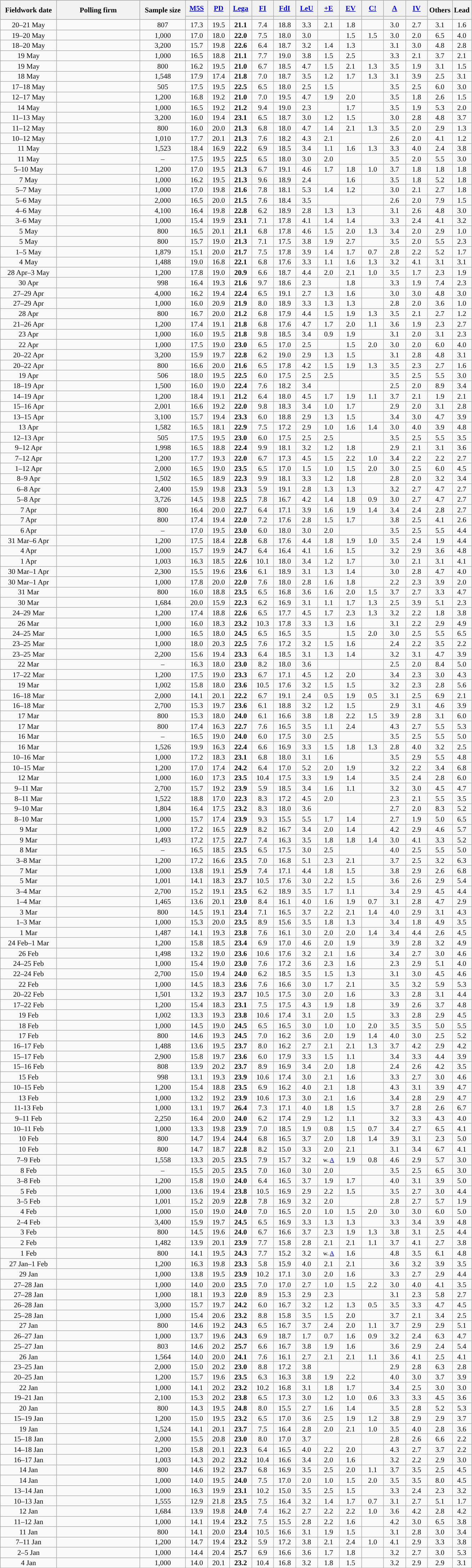<table class="wikitable mw-collapsible mw-collapsed" style="text-align:center;font-size:85%;line-height:13px">
<tr style="height:30px; background-color:#8B8B8B">
<th rowspan="2" style="width:100px;">Fieldwork date</th>
<th rowspan="2" style="width:150px;">Polling firm</th>
<th rowspan="2" style="width:80px;">Sample size</th>
<th style="width:35px;"><a href='#'>M5S</a></th>
<th style="width:35px;"><a href='#'>PD</a></th>
<th style="width:35px;"><a href='#'>Lega</a></th>
<th style="width:35px;"><a href='#'>FI</a></th>
<th style="width:35px;"><a href='#'>FdI</a></th>
<th style="width:35px;"><a href='#'>LeU</a></th>
<th style="width:35px;"><a href='#'>+E</a></th>
<th style="width:35px;"><a href='#'>EV</a></th>
<th style="width:35px;"><a href='#'>C!</a></th>
<th style="width:35px;"><a href='#'>A</a></th>
<th style="width:35px;"><a href='#'>IV</a></th>
<th rowspan="2" style="width:35px;">Others</th>
<th rowspan="2" style="width:25px;">Lead</th>
</tr>
<tr>
<th style="background:"></th>
<th style="background:"></th>
<th style="background:"></th>
<th style="background:"></th>
<th style="background:"></th>
<th style="background:"></th>
<th style="background:"></th>
<th style="background:"></th>
<th style="background:"></th>
<th style="background:"></th>
<th style="background:"></th>
</tr>
<tr>
<td>20–21 May</td>
<td></td>
<td>807</td>
<td>17.3</td>
<td>19.5</td>
<td><strong>21.1</strong></td>
<td>7.4</td>
<td>18.8</td>
<td>3.3</td>
<td>2.1</td>
<td>1.8</td>
<td></td>
<td>3.0</td>
<td>2.7</td>
<td>3.1</td>
<td style="background:">1.6</td>
</tr>
<tr>
<td>19–20 May</td>
<td></td>
<td>1,000</td>
<td>17.0</td>
<td>18.0</td>
<td><strong>22.0</strong></td>
<td>7.5</td>
<td>18.0</td>
<td>3.0</td>
<td></td>
<td>1.5</td>
<td>1.5</td>
<td>3.0</td>
<td>2.0</td>
<td>6.5</td>
<td style="background:">4.0</td>
</tr>
<tr>
<td>18–20 May</td>
<td></td>
<td>3,200</td>
<td>15.7</td>
<td>19.8</td>
<td><strong>22.6</strong></td>
<td>6.4</td>
<td>18.7</td>
<td>3.2</td>
<td>1.4</td>
<td>1.3</td>
<td></td>
<td>3.1</td>
<td>3.0</td>
<td>4.8</td>
<td style="background:">2.8</td>
</tr>
<tr>
<td>19 May</td>
<td></td>
<td>1,000</td>
<td>16.5</td>
<td>18.8</td>
<td><strong>21.1</strong></td>
<td>7.7</td>
<td>19.0</td>
<td>3.8</td>
<td>1.5</td>
<td>2.5</td>
<td></td>
<td>3.3</td>
<td>2.1</td>
<td>3.7</td>
<td style="background:">2.1</td>
</tr>
<tr>
<td>19 May</td>
<td></td>
<td>800</td>
<td>16.2</td>
<td>19.5</td>
<td><strong>21.0</strong></td>
<td>6.7</td>
<td>18.5</td>
<td>4.7</td>
<td>1.5</td>
<td>2.1</td>
<td>1.3</td>
<td>3.5</td>
<td>1.9</td>
<td>3.1</td>
<td style="background:">1.5</td>
</tr>
<tr>
<td>18 May</td>
<td></td>
<td>1,548</td>
<td>17.9</td>
<td>17.4</td>
<td><strong>21.8</strong></td>
<td>7.0</td>
<td>18.7</td>
<td>3.5</td>
<td>1.2</td>
<td>1.7</td>
<td>1.3</td>
<td>3.1</td>
<td>3.9</td>
<td>2.5</td>
<td style="background:">3.1</td>
</tr>
<tr>
<td>17–18 May</td>
<td></td>
<td>505</td>
<td>17.5</td>
<td>19.5</td>
<td><strong>22.5</strong></td>
<td>6.5</td>
<td>18.0</td>
<td>2.5</td>
<td>1.5</td>
<td></td>
<td></td>
<td>3.5</td>
<td>2.5</td>
<td>6.0</td>
<td style="background:">3.0</td>
</tr>
<tr>
<td>12–17 May</td>
<td></td>
<td>1,200</td>
<td>16.8</td>
<td>19.2</td>
<td><strong>21.0</strong></td>
<td>7.0</td>
<td>19.5</td>
<td>4.7</td>
<td>1.9</td>
<td>2.0</td>
<td></td>
<td>3.5</td>
<td>1.8</td>
<td>2.6</td>
<td style="background:">1.5</td>
</tr>
<tr>
<td>14 May</td>
<td></td>
<td>1,000</td>
<td>16.5</td>
<td>19.2</td>
<td><strong>21.2</strong></td>
<td>9.4</td>
<td>19.0</td>
<td>2.3</td>
<td></td>
<td>1.7</td>
<td></td>
<td>3.5</td>
<td>1.9</td>
<td>5.3</td>
<td style="background:">2.0</td>
</tr>
<tr>
<td>11–13 May</td>
<td></td>
<td>3,200</td>
<td>16.0</td>
<td>19.4</td>
<td><strong>23.1</strong></td>
<td>6.5</td>
<td>18.7</td>
<td>3.0</td>
<td>1.2</td>
<td>1.5</td>
<td></td>
<td>3.0</td>
<td>2.8</td>
<td>4.8</td>
<td style="background:">3.7</td>
</tr>
<tr>
<td>11–12 May</td>
<td></td>
<td>800</td>
<td>16.0</td>
<td>20.0</td>
<td><strong>21.3</strong></td>
<td>6.8</td>
<td>18.0</td>
<td>4.7</td>
<td>1.4</td>
<td>2.1</td>
<td>1.3</td>
<td>3.5</td>
<td>2.0</td>
<td>2.9</td>
<td style="background:">1.3</td>
</tr>
<tr>
<td>10–12 May</td>
<td></td>
<td>1,010</td>
<td>17.7</td>
<td>20.1</td>
<td><strong>21.3</strong></td>
<td>7.6</td>
<td>18.2</td>
<td>4.3</td>
<td>2.1</td>
<td></td>
<td></td>
<td>2.6</td>
<td>2.0</td>
<td>4.1</td>
<td style="background:">1.2</td>
</tr>
<tr>
<td>11 May</td>
<td></td>
<td>1,523</td>
<td>18.4</td>
<td>16.9</td>
<td><strong>22.2</strong></td>
<td>6.9</td>
<td>18.5</td>
<td>3.4</td>
<td>1.1</td>
<td>1.6</td>
<td>1.3</td>
<td>3.3</td>
<td>4.0</td>
<td>2.4</td>
<td style="background:">3.8</td>
</tr>
<tr>
<td>11 May</td>
<td></td>
<td>–</td>
<td>17.5</td>
<td>19.5</td>
<td><strong>22.5</strong></td>
<td>6.5</td>
<td>18.0</td>
<td>3.0</td>
<td>2.0</td>
<td></td>
<td></td>
<td>3.5</td>
<td>2.0</td>
<td>5.5</td>
<td style="background:">3.0</td>
</tr>
<tr>
<td>5–10 May</td>
<td></td>
<td>1,200</td>
<td>17.0</td>
<td>19.5</td>
<td><strong>21.3</strong></td>
<td>6.7</td>
<td>19.1</td>
<td>4.6</td>
<td>1.7</td>
<td>1.8</td>
<td>1.0</td>
<td>3.7</td>
<td>1.8</td>
<td>1.8</td>
<td style="background:">1.8</td>
</tr>
<tr>
<td>7 May</td>
<td></td>
<td>1,000</td>
<td>16.2</td>
<td>19.5</td>
<td><strong>21.3</strong></td>
<td>9.6</td>
<td>18.9</td>
<td>2.4</td>
<td></td>
<td>1.6</td>
<td></td>
<td>3.5</td>
<td>1.8</td>
<td>5.2</td>
<td style="background:">1.8</td>
</tr>
<tr>
<td>5–7 May</td>
<td></td>
<td>1,000</td>
<td>17.0</td>
<td>19.8</td>
<td><strong>21.6</strong></td>
<td>7.8</td>
<td>18.1</td>
<td>5.3</td>
<td>1.4</td>
<td>1.2</td>
<td></td>
<td>3.0</td>
<td>2.1</td>
<td>2.7</td>
<td style="background:">1.8</td>
</tr>
<tr>
<td>5–6 May</td>
<td></td>
<td>2,000</td>
<td>16.5</td>
<td>20.0</td>
<td><strong>21.5</strong></td>
<td>7.6</td>
<td>18.4</td>
<td>3.5</td>
<td></td>
<td></td>
<td></td>
<td>2.6</td>
<td>2.0</td>
<td>7.9</td>
<td style="background:">1.5</td>
</tr>
<tr>
<td>4–6 May</td>
<td></td>
<td>4,100</td>
<td>16.4</td>
<td>19.8</td>
<td><strong>22.8</strong></td>
<td>6.2</td>
<td>18.9</td>
<td>2.8</td>
<td>1.3</td>
<td>1.3</td>
<td></td>
<td>3.1</td>
<td>2.6</td>
<td>4.8</td>
<td style="background:">3.0</td>
</tr>
<tr>
<td>3–6 May</td>
<td></td>
<td>1,000</td>
<td>15.4</td>
<td>19.9</td>
<td><strong>23.1</strong></td>
<td>7.1</td>
<td>17.8</td>
<td>4.1</td>
<td>1.4</td>
<td>1.4</td>
<td></td>
<td>3.3</td>
<td>2.4</td>
<td>4.1</td>
<td style="background:">3.2</td>
</tr>
<tr>
<td>5 May</td>
<td></td>
<td>800</td>
<td>16.5</td>
<td>20.1</td>
<td><strong>21.1</strong></td>
<td>6.8</td>
<td>17.8</td>
<td>4.6</td>
<td>1.5</td>
<td>2.0</td>
<td>1.3</td>
<td>3.4</td>
<td>2.0</td>
<td>2.9</td>
<td style="background:">1.0</td>
</tr>
<tr>
<td>5 May</td>
<td></td>
<td>800</td>
<td>15.7</td>
<td>19.0</td>
<td><strong>21.3</strong></td>
<td>7.1</td>
<td>17.5</td>
<td>3.8</td>
<td>1.9</td>
<td>2.7</td>
<td></td>
<td>3.5</td>
<td>2.0</td>
<td>5.5</td>
<td style="background:">2.3</td>
</tr>
<tr>
<td>1–5 May</td>
<td></td>
<td>1,879</td>
<td>15.1</td>
<td>20.0</td>
<td><strong>21.7</strong></td>
<td>7.5</td>
<td>17.8</td>
<td>3.9</td>
<td>1.4</td>
<td>1.7</td>
<td>0.7</td>
<td>2.8</td>
<td>2.2</td>
<td>5.2</td>
<td style="background:">1.7</td>
</tr>
<tr>
<td>4 May</td>
<td></td>
<td>1,488</td>
<td>19.0</td>
<td>16.8</td>
<td><strong>22.1</strong></td>
<td>6.8</td>
<td>17.6</td>
<td>3.3</td>
<td>1.1</td>
<td>1.6</td>
<td>1.3</td>
<td>3.2</td>
<td>4.1</td>
<td>3.1</td>
<td style="background:">3.1</td>
</tr>
<tr>
<td>28 Apr–3 May</td>
<td></td>
<td>1,200</td>
<td>17.8</td>
<td>19.0</td>
<td><strong>20.9</strong></td>
<td>6.6</td>
<td>18.7</td>
<td>4.4</td>
<td>2.0</td>
<td>2.1</td>
<td>1.0</td>
<td>3.5</td>
<td>1.7</td>
<td>2.3</td>
<td style="background:">1.9</td>
</tr>
<tr>
<td>30 Apr</td>
<td></td>
<td>998</td>
<td>16.4</td>
<td>19.3</td>
<td><strong>21.6</strong></td>
<td>9.7</td>
<td>18.6</td>
<td>2.3</td>
<td></td>
<td>1.8</td>
<td></td>
<td>3.3</td>
<td>1.9</td>
<td>7.4</td>
<td style="background:">2.3</td>
</tr>
<tr>
<td>27–29 Apr</td>
<td></td>
<td>4,000</td>
<td>16.2</td>
<td>19.4</td>
<td><strong>22.4</strong></td>
<td>6.5</td>
<td>19.1</td>
<td>2.7</td>
<td>1.3</td>
<td>1.6</td>
<td></td>
<td>3.0</td>
<td>3.0</td>
<td>4.8</td>
<td style="background:">3.0</td>
</tr>
<tr>
<td>27–29 Apr</td>
<td></td>
<td>1,000</td>
<td>16.0</td>
<td>20.9</td>
<td><strong>21.9</strong></td>
<td>8.0</td>
<td>18.9</td>
<td>3.3</td>
<td>1.3</td>
<td>1.3</td>
<td></td>
<td>2.8</td>
<td>2.0</td>
<td>3.6</td>
<td style="background:">1.0</td>
</tr>
<tr>
<td>28 Apr</td>
<td></td>
<td>800</td>
<td>16.7</td>
<td>20.0</td>
<td><strong>21.2</strong></td>
<td>6.8</td>
<td>17.9</td>
<td>4.4</td>
<td>1.5</td>
<td>1.9</td>
<td>1.3</td>
<td>3.5</td>
<td>2.1</td>
<td>2.7</td>
<td style="background:">1.2</td>
</tr>
<tr>
<td>21–26 Apr</td>
<td></td>
<td>1,200</td>
<td>17.4</td>
<td>19.1</td>
<td><strong>21.8</strong></td>
<td>6.8</td>
<td>17.6</td>
<td>4.7</td>
<td>1.7</td>
<td>2.0</td>
<td>1.1</td>
<td>3.6</td>
<td>1.9</td>
<td>2.3</td>
<td style="background:">2.7</td>
</tr>
<tr>
<td>23 Apr</td>
<td></td>
<td>1,000</td>
<td>16.0</td>
<td>19.5</td>
<td><strong>21.8</strong></td>
<td>9.8</td>
<td>18.5</td>
<td>3.4</td>
<td>0.9</td>
<td>1.9</td>
<td></td>
<td>3.1</td>
<td>2.0</td>
<td>3.1</td>
<td style="background:">2.3</td>
</tr>
<tr>
<td>22 Apr</td>
<td></td>
<td>1,000</td>
<td>17.5</td>
<td>19.0</td>
<td><strong>23.0</strong></td>
<td>6.5</td>
<td>17.0</td>
<td>2.5</td>
<td></td>
<td>1.5</td>
<td>2.0</td>
<td>3.0</td>
<td>2.0</td>
<td>6.0</td>
<td style="background:">4.0</td>
</tr>
<tr>
<td>20–22 Apr</td>
<td></td>
<td>3,200</td>
<td>15.9</td>
<td>19.7</td>
<td><strong>22.8</strong></td>
<td>6.2</td>
<td>19.0</td>
<td>2.9</td>
<td>1.3</td>
<td>1.5</td>
<td></td>
<td>3.1</td>
<td>2.8</td>
<td>4.8</td>
<td style="background:">3.1</td>
</tr>
<tr>
<td>20–22 Apr</td>
<td></td>
<td>800</td>
<td>16.6</td>
<td>20.0</td>
<td><strong>21.6</strong></td>
<td>6.5</td>
<td>17.8</td>
<td>4.2</td>
<td>1.5</td>
<td>1.9</td>
<td>1.3</td>
<td>3.5</td>
<td>2.3</td>
<td>2.7</td>
<td style="background:">1.6</td>
</tr>
<tr>
<td>19 Apr</td>
<td></td>
<td>506</td>
<td>18.0</td>
<td>19.5</td>
<td><strong>22.5</strong></td>
<td>6.0</td>
<td>17.5</td>
<td>2.5</td>
<td>2.5</td>
<td></td>
<td></td>
<td>3.5</td>
<td>2.5</td>
<td>5.5</td>
<td style="background:">3.0</td>
</tr>
<tr>
<td>18–19 Apr</td>
<td></td>
<td>1,500</td>
<td>16.0</td>
<td>19.0</td>
<td><strong>22.4</strong></td>
<td>7.6</td>
<td>18.2</td>
<td>3.4</td>
<td></td>
<td></td>
<td></td>
<td>2.5</td>
<td>2.0</td>
<td>8.9</td>
<td style="background:">3.4</td>
</tr>
<tr>
<td>14–19 Apr</td>
<td></td>
<td>1,200</td>
<td>18.4</td>
<td>19.1</td>
<td><strong>21.2</strong></td>
<td>6.4</td>
<td>18.0</td>
<td>4.5</td>
<td>1.7</td>
<td>1.9</td>
<td>1.1</td>
<td>3.7</td>
<td>2.1</td>
<td>1.9</td>
<td style="background:">2.1</td>
</tr>
<tr>
<td>15–16 Apr</td>
<td></td>
<td>2,001</td>
<td>16.6</td>
<td>19.2</td>
<td><strong>22.0</strong></td>
<td>9.8</td>
<td>18.3</td>
<td>3.4</td>
<td>1.0</td>
<td>1.7</td>
<td></td>
<td>2.9</td>
<td>2.0</td>
<td>3.1</td>
<td style="background:">2.8</td>
</tr>
<tr>
<td>13–15 Apr</td>
<td></td>
<td>3,100</td>
<td>15.7</td>
<td>19.4</td>
<td><strong>23.3</strong></td>
<td>6.0</td>
<td>18.8</td>
<td>2.9</td>
<td>1.3</td>
<td>1.5</td>
<td></td>
<td>3.4</td>
<td>3.0</td>
<td>4.7</td>
<td style="background:">3.9</td>
</tr>
<tr>
<td>13 Apr</td>
<td></td>
<td>1,582</td>
<td>16.5</td>
<td>18.1</td>
<td><strong>22.9</strong></td>
<td>7.5</td>
<td>17.2</td>
<td>2.9</td>
<td>1.0</td>
<td>1.6</td>
<td>1.4</td>
<td>3.0</td>
<td>4.0</td>
<td>3.9</td>
<td style="background:">4.8</td>
</tr>
<tr>
<td>12–13 Apr</td>
<td></td>
<td>505</td>
<td>17.5</td>
<td>19.5</td>
<td><strong>23.0</strong></td>
<td>6.0</td>
<td>17.5</td>
<td>2.5</td>
<td>2.5</td>
<td></td>
<td></td>
<td>3.5</td>
<td>2.5</td>
<td>5.5</td>
<td style="background:">3.5</td>
</tr>
<tr>
<td>9–12 Apr</td>
<td></td>
<td>1,998</td>
<td>16.5</td>
<td>18.8</td>
<td><strong>22.4</strong></td>
<td>9.9</td>
<td>18.1</td>
<td>3.2</td>
<td>1.2</td>
<td>1.8</td>
<td></td>
<td>2.9</td>
<td>2.1</td>
<td>3.1</td>
<td style="background:">3.6</td>
</tr>
<tr>
<td>7–12 Apr</td>
<td></td>
<td>1,200</td>
<td>17.7</td>
<td>19.3</td>
<td><strong>22.0</strong></td>
<td>6.7</td>
<td>17.3</td>
<td>4.5</td>
<td>1.5</td>
<td>2.2</td>
<td>1.0</td>
<td>3.4</td>
<td>2.2</td>
<td>2.2</td>
<td style="background:">2.7</td>
</tr>
<tr>
<td>1–12 Apr</td>
<td></td>
<td>2,000</td>
<td>16.5</td>
<td>19.0</td>
<td><strong>23.5</strong></td>
<td>6.5</td>
<td>17.0</td>
<td>1.5</td>
<td>1.0</td>
<td>1.5</td>
<td>2.0</td>
<td>3.0</td>
<td>2.5</td>
<td>6.0</td>
<td style="background:">4.5</td>
</tr>
<tr>
<td>8–9 Apr</td>
<td></td>
<td>1,502</td>
<td>16.5</td>
<td>18.9</td>
<td><strong>22.3</strong></td>
<td>9.9</td>
<td>18.1</td>
<td>3.3</td>
<td>1.2</td>
<td>1.8</td>
<td></td>
<td>2.8</td>
<td>2.0</td>
<td>3.2</td>
<td style="background:">3.4</td>
</tr>
<tr>
<td>6–8 Apr</td>
<td></td>
<td>2,400</td>
<td>15.9</td>
<td>19.8</td>
<td><strong>23.3</strong></td>
<td>5.9</td>
<td>19.1</td>
<td>2.8</td>
<td>1.3</td>
<td>1.3</td>
<td></td>
<td>3.2</td>
<td>2.7</td>
<td>4.7</td>
<td style="background:">2.7</td>
</tr>
<tr>
<td>5–8 Apr</td>
<td></td>
<td>3,726</td>
<td>14.5</td>
<td>19.8</td>
<td><strong>22.5</strong></td>
<td>7.8</td>
<td>16.7</td>
<td>4.2</td>
<td>1.4</td>
<td>1.8</td>
<td>0.9</td>
<td>3.0</td>
<td>2.7</td>
<td>4.7</td>
<td style="background:">2.7</td>
</tr>
<tr>
<td>7 Apr</td>
<td></td>
<td>800</td>
<td>16.4</td>
<td>20.0</td>
<td><strong>22.7</strong></td>
<td>6.4</td>
<td>17.1</td>
<td>3.9</td>
<td>1.6</td>
<td>1.9</td>
<td>1.4</td>
<td>3.4</td>
<td>2.4</td>
<td>2.8</td>
<td style="background:">2.7</td>
</tr>
<tr>
<td>7 Apr</td>
<td></td>
<td>800</td>
<td>17.4</td>
<td>19.4</td>
<td><strong>22.0</strong></td>
<td>7.2</td>
<td>17.6</td>
<td>2.8</td>
<td>1.5</td>
<td>1.7</td>
<td></td>
<td>3.8</td>
<td>2.5</td>
<td>4.1</td>
<td style="background:">2.6</td>
</tr>
<tr>
<td>6 Apr</td>
<td></td>
<td>–</td>
<td>17.0</td>
<td>19.5</td>
<td><strong>23.0</strong></td>
<td>6.0</td>
<td>18.0</td>
<td>3.0</td>
<td>2.0</td>
<td></td>
<td></td>
<td>3.5</td>
<td>2.5</td>
<td>5.5</td>
<td style="background:">4.4</td>
</tr>
<tr>
<td>31 Mar–6 Apr</td>
<td></td>
<td>1,200</td>
<td>17.5</td>
<td>18.4</td>
<td><strong>22.8</strong></td>
<td>6.8</td>
<td>17.6</td>
<td>4.4</td>
<td>1.8</td>
<td>1.9</td>
<td>1.0</td>
<td>3.5</td>
<td>2.4</td>
<td>1.9</td>
<td style="background:">4.4</td>
</tr>
<tr>
<td>4 Apr</td>
<td></td>
<td>1,000</td>
<td>15.7</td>
<td>19.9</td>
<td><strong>24.7</strong></td>
<td>6.4</td>
<td>16.4</td>
<td>4.1</td>
<td>1.6</td>
<td>1.5</td>
<td></td>
<td>3.2</td>
<td>2.9</td>
<td>3.6</td>
<td style="background:">4.8</td>
</tr>
<tr>
<td>1 Apr</td>
<td></td>
<td>1,003</td>
<td>16.3</td>
<td>18.5</td>
<td><strong>22.6</strong></td>
<td>10.1</td>
<td>18.0</td>
<td>3.4</td>
<td>1.2</td>
<td>1.7</td>
<td></td>
<td>3.0</td>
<td>2.1</td>
<td>3.1</td>
<td style="background:">4.1</td>
</tr>
<tr>
<td>30 Mar–1 Apr</td>
<td></td>
<td>2,300</td>
<td>15.5</td>
<td>19.6</td>
<td><strong>23.6</strong></td>
<td>6.1</td>
<td>18.9</td>
<td>3.1</td>
<td>1.3</td>
<td>1.4</td>
<td></td>
<td>3.0</td>
<td>2.8</td>
<td>4.7</td>
<td style="background:">4.0</td>
</tr>
<tr>
<td>30 Mar–1 Apr</td>
<td></td>
<td>1,000</td>
<td>17.8</td>
<td>20.0</td>
<td><strong>22.0</strong></td>
<td>7.6</td>
<td>18.0</td>
<td>2.8</td>
<td>1.6</td>
<td>1.8</td>
<td></td>
<td>2.2</td>
<td>2.3</td>
<td>3.9</td>
<td style="background:">2.0</td>
</tr>
<tr>
<td>31 Mar</td>
<td></td>
<td>800</td>
<td>16.0</td>
<td>18.8</td>
<td><strong>23.5</strong></td>
<td>6.5</td>
<td>16.8</td>
<td>3.6</td>
<td>1.6</td>
<td>2.0</td>
<td>1.5</td>
<td>3.7</td>
<td>2.7</td>
<td>3.3</td>
<td style="background:">4.7</td>
</tr>
<tr>
<td>30 Mar</td>
<td></td>
<td>1,684</td>
<td>20.0</td>
<td>15.9</td>
<td><strong>22.3</strong></td>
<td>6.2</td>
<td>16.9</td>
<td>3.1</td>
<td>1.1</td>
<td>1.7</td>
<td>1.3</td>
<td>2.5</td>
<td>3.9</td>
<td>5.1</td>
<td style="background:">2.3</td>
</tr>
<tr>
<td>24–29 Mar</td>
<td></td>
<td>1,200</td>
<td>17.4</td>
<td>18.8</td>
<td><strong>22.6</strong></td>
<td>6.5</td>
<td>17.7</td>
<td>4.5</td>
<td>1.7</td>
<td>2.3</td>
<td>1.3</td>
<td>3.2</td>
<td>2.2</td>
<td>1.8</td>
<td style="background:">3.8</td>
</tr>
<tr>
<td>26 Mar</td>
<td></td>
<td>1,000</td>
<td>16.0</td>
<td>18.3</td>
<td><strong>23.2</strong></td>
<td>10.3</td>
<td>17.8</td>
<td>3.3</td>
<td>1.3</td>
<td>1.6</td>
<td></td>
<td>3.1</td>
<td>2.2</td>
<td>2.9</td>
<td style="background:">4.9</td>
</tr>
<tr>
<td>24–25 Mar</td>
<td></td>
<td>1,000</td>
<td>16.5</td>
<td>18.0</td>
<td><strong>24.5</strong></td>
<td>6.5</td>
<td>16.5</td>
<td>3.5</td>
<td></td>
<td>1.5</td>
<td>2.0</td>
<td>3.0</td>
<td>2.5</td>
<td>5.5</td>
<td style="background:">6.5</td>
</tr>
<tr>
<td>23–25 Mar</td>
<td></td>
<td>1,000</td>
<td>18.0</td>
<td>20.3</td>
<td><strong>22.5</strong></td>
<td>7.6</td>
<td>17.2</td>
<td>3.2</td>
<td>1.5</td>
<td>1.6</td>
<td></td>
<td>2.4</td>
<td>2.2</td>
<td>3.5</td>
<td style="background:">2.2</td>
</tr>
<tr>
<td>23–25 Mar</td>
<td></td>
<td>2,200</td>
<td>15.6</td>
<td>19.4</td>
<td><strong>23.3</strong></td>
<td>6.4</td>
<td>18.5</td>
<td>3.1</td>
<td>1.3</td>
<td>1.4</td>
<td></td>
<td>3.2</td>
<td>3.1</td>
<td>4.7</td>
<td style="background:">3.9</td>
</tr>
<tr>
<td>22 Mar</td>
<td></td>
<td>–</td>
<td>16.3</td>
<td>18.0</td>
<td><strong>23.0</strong></td>
<td>8.2</td>
<td>18.0</td>
<td>3.6</td>
<td></td>
<td></td>
<td></td>
<td>2.5</td>
<td>2.0</td>
<td>8.4</td>
<td style="background:">5.0</td>
</tr>
<tr>
<td>17–22 Mar</td>
<td></td>
<td>1,200</td>
<td>17.5</td>
<td>19.0</td>
<td><strong>23.3</strong></td>
<td>6.7</td>
<td>17.1</td>
<td>4.5</td>
<td>1.2</td>
<td>2.0</td>
<td></td>
<td>3.4</td>
<td>2.3</td>
<td>3.0</td>
<td style="background:">4.3</td>
</tr>
<tr>
<td>19 Mar</td>
<td></td>
<td>1,002</td>
<td>15.8</td>
<td>18.0</td>
<td><strong>23.6</strong></td>
<td>10.5</td>
<td>17.6</td>
<td>3.2</td>
<td>1.5</td>
<td>1.5</td>
<td></td>
<td>3.2</td>
<td>2.3</td>
<td>2.8</td>
<td style="background:">5.6</td>
</tr>
<tr>
<td>16–18 Mar</td>
<td></td>
<td>2,000</td>
<td>14.1</td>
<td>20.1</td>
<td><strong>22.2</strong></td>
<td>6.7</td>
<td>19.1</td>
<td>2.4</td>
<td>0.5</td>
<td>1.9</td>
<td>0.5</td>
<td>3.1</td>
<td>2.5</td>
<td>6.9</td>
<td style="background:">2.1</td>
</tr>
<tr>
<td>16–18 Mar</td>
<td></td>
<td>2,700</td>
<td>15.3</td>
<td>19.7</td>
<td><strong>23.6</strong></td>
<td>6.1</td>
<td>18.8</td>
<td>3.2</td>
<td>1.2</td>
<td>1.5</td>
<td></td>
<td>2.9</td>
<td>3.1</td>
<td>4.6</td>
<td style="background:">3.9</td>
</tr>
<tr>
<td>17 Mar</td>
<td></td>
<td>800</td>
<td>15.3</td>
<td>18.0</td>
<td><strong>24.0</strong></td>
<td>6.1</td>
<td>16.6</td>
<td>3.8</td>
<td>1.8</td>
<td>2.2</td>
<td>1.5</td>
<td>3.9</td>
<td>2.8</td>
<td>3.1</td>
<td style="background:">6.0</td>
</tr>
<tr>
<td>17 Mar</td>
<td></td>
<td>800</td>
<td>17.4</td>
<td>16.3</td>
<td><strong>22.7</strong></td>
<td>7.6</td>
<td>16.5</td>
<td>3.5</td>
<td>1.1</td>
<td>2.4</td>
<td></td>
<td>4.3</td>
<td>2.7</td>
<td>5.5</td>
<td style="background:">5.3</td>
</tr>
<tr>
<td>16 Mar</td>
<td></td>
<td>–</td>
<td>16.5</td>
<td>19.0</td>
<td><strong>24.0</strong></td>
<td>6.0</td>
<td>17.5</td>
<td>3.0</td>
<td>2.5</td>
<td></td>
<td></td>
<td>3.5</td>
<td>2.5</td>
<td>5.5</td>
<td style="background:">5.0</td>
</tr>
<tr>
<td>16 Mar</td>
<td></td>
<td>1,526</td>
<td>19.9</td>
<td>16.3</td>
<td><strong>22.4</strong></td>
<td>6.6</td>
<td>16.9</td>
<td>3.3</td>
<td>1.5</td>
<td>1.8</td>
<td>1.3</td>
<td>2.8</td>
<td>4.0</td>
<td>3.2</td>
<td style="background:">2.5</td>
</tr>
<tr>
<td>10–16 Mar</td>
<td></td>
<td>1,000</td>
<td>17.2</td>
<td>18.3</td>
<td><strong>23.1</strong></td>
<td>6.8</td>
<td>18.0</td>
<td>3.1</td>
<td>1.6</td>
<td></td>
<td></td>
<td>3.5</td>
<td>2.9</td>
<td>5.5</td>
<td style="background:">4.8</td>
</tr>
<tr>
<td>10–15 Mar</td>
<td></td>
<td>1,200</td>
<td>17.0</td>
<td>17.4</td>
<td><strong>24.2</strong></td>
<td>6.4</td>
<td>17.0</td>
<td>5.2</td>
<td>2.0</td>
<td>1.9</td>
<td></td>
<td>3.2</td>
<td>2.2</td>
<td>3.4</td>
<td style="background:">6.8</td>
</tr>
<tr>
<td>12 Mar</td>
<td></td>
<td>1,000</td>
<td>16.0</td>
<td>17.3</td>
<td><strong>23.5</strong></td>
<td>10.4</td>
<td>17.5</td>
<td>3.3</td>
<td>1.9</td>
<td>1.4</td>
<td></td>
<td>3.5</td>
<td>2.4</td>
<td>2.8</td>
<td style="background:">6.0</td>
</tr>
<tr>
<td>9–11 Mar</td>
<td></td>
<td>2,700</td>
<td>15.7</td>
<td>19.2</td>
<td><strong>23.9</strong></td>
<td>5.9</td>
<td>18.5</td>
<td>3.4</td>
<td>1.6</td>
<td>1.1</td>
<td></td>
<td>3.2</td>
<td>3.0</td>
<td>4.5</td>
<td style="background:">4.7</td>
</tr>
<tr>
<td>8–11 Mar</td>
<td></td>
<td>1,522</td>
<td>18.8</td>
<td>17.0</td>
<td><strong>22.3</strong></td>
<td>8.3</td>
<td>17.2</td>
<td>4.5</td>
<td>2.0</td>
<td></td>
<td></td>
<td>2.3</td>
<td>2.1</td>
<td>5.5</td>
<td style="background:">3.5</td>
</tr>
<tr>
<td>9–10 Mar</td>
<td></td>
<td>1,804</td>
<td>16.4</td>
<td>17.5</td>
<td><strong>23.2</strong></td>
<td>8.3</td>
<td>18.0</td>
<td>3.6</td>
<td></td>
<td></td>
<td></td>
<td>2.7</td>
<td>2.0</td>
<td>8.3</td>
<td style="background:">5.2</td>
</tr>
<tr>
<td>8–10 Mar</td>
<td></td>
<td>1,000</td>
<td>15.7</td>
<td>17.4</td>
<td><strong>23.9</strong></td>
<td>9.3</td>
<td>15.5</td>
<td>5.5</td>
<td>1.7</td>
<td>1.4</td>
<td></td>
<td>2.7</td>
<td>1.9</td>
<td>5.0</td>
<td style="background:">6.5</td>
</tr>
<tr>
<td>9 Mar</td>
<td></td>
<td>1,000</td>
<td>17.2</td>
<td>16.5</td>
<td><strong>22.9</strong></td>
<td>8.2</td>
<td>16.7</td>
<td>3.4</td>
<td>2.0</td>
<td>1.4</td>
<td></td>
<td>4.2</td>
<td>2.9</td>
<td>4.6</td>
<td style="background:">5.7</td>
</tr>
<tr>
<td>9 Mar</td>
<td></td>
<td>1,493</td>
<td>17.2</td>
<td>17.5</td>
<td><strong>22.7</strong></td>
<td>7.4</td>
<td>16.3</td>
<td>3.5</td>
<td>1.8</td>
<td>1.8</td>
<td>1.4</td>
<td>3.0</td>
<td>4.1</td>
<td>3.3</td>
<td style="background:">5.2</td>
</tr>
<tr>
<td>8 Mar</td>
<td></td>
<td>–</td>
<td>16.5</td>
<td>18.5</td>
<td><strong>23.5</strong></td>
<td>6.5</td>
<td>17.5</td>
<td>3.0</td>
<td>2.5</td>
<td></td>
<td></td>
<td>4.0</td>
<td>2.5</td>
<td>5.5</td>
<td style="background:">5.0</td>
</tr>
<tr>
<td>3–8 Mar</td>
<td></td>
<td>1,200</td>
<td>17.2</td>
<td>16.6</td>
<td><strong>23.5</strong></td>
<td>7.0</td>
<td>16.8</td>
<td>5.1</td>
<td>2.3</td>
<td>2.1</td>
<td></td>
<td>3.7</td>
<td>2.5</td>
<td>3.2</td>
<td style="background:">6.3</td>
</tr>
<tr>
<td>7 Mar</td>
<td></td>
<td>1,000</td>
<td>13.8</td>
<td>19.1</td>
<td><strong>25.9</strong></td>
<td>7.4</td>
<td>17.1</td>
<td>4.4</td>
<td>1.8</td>
<td>1.5</td>
<td></td>
<td>3.8</td>
<td>2.9</td>
<td>2.6</td>
<td style="background:">6.8</td>
</tr>
<tr>
<td>5 Mar</td>
<td></td>
<td>1,001</td>
<td>14.1</td>
<td>18.3</td>
<td><strong>23.7</strong></td>
<td>10.5</td>
<td>17.6</td>
<td>3.0</td>
<td>2.2</td>
<td>1.5</td>
<td></td>
<td>3.6</td>
<td>2.6</td>
<td>2.9</td>
<td style="background:">5.4</td>
</tr>
<tr>
<td>3–4 Mar</td>
<td></td>
<td>2,700</td>
<td>15.2</td>
<td>19.1</td>
<td><strong>23.5</strong></td>
<td>6.2</td>
<td>18.9</td>
<td>3.5</td>
<td>1.7</td>
<td>1.1</td>
<td></td>
<td>3.4</td>
<td>2.9</td>
<td>4.5</td>
<td style="background:">4.4</td>
</tr>
<tr>
<td>1–4 Mar</td>
<td></td>
<td>1,465</td>
<td>13.6</td>
<td>20.1</td>
<td><strong>23.0</strong></td>
<td>8.4</td>
<td>16.1</td>
<td>4.0</td>
<td>1.6</td>
<td>1.9</td>
<td>0.7</td>
<td>3.1</td>
<td>2.8</td>
<td>4.7</td>
<td style="background:">2.9</td>
</tr>
<tr>
<td>3 Mar</td>
<td></td>
<td>800</td>
<td>14.5</td>
<td>19.1</td>
<td><strong>23.4</strong></td>
<td>7.1</td>
<td>16.5</td>
<td>3.7</td>
<td>2.2</td>
<td>2.1</td>
<td>1.4</td>
<td>4.0</td>
<td>2.9</td>
<td>3.1</td>
<td style="background:">4.3</td>
</tr>
<tr>
<td>1–3 Mar</td>
<td></td>
<td>1,000</td>
<td>15.3</td>
<td>20.0</td>
<td><strong>23.5</strong></td>
<td>8.9</td>
<td>15.6</td>
<td>3.5</td>
<td>1.8</td>
<td>1.3</td>
<td></td>
<td>3.4</td>
<td>1.8</td>
<td>4.9</td>
<td style="background:">3.5</td>
</tr>
<tr>
<td>1 Mar</td>
<td></td>
<td>1,487</td>
<td>14.1</td>
<td>19.3</td>
<td><strong>23.8</strong></td>
<td>7.6</td>
<td>16.1</td>
<td>3.0</td>
<td>2.0</td>
<td>2.0</td>
<td>1.4</td>
<td>3.4</td>
<td>4.4</td>
<td>2.6</td>
<td style="background:">4.5</td>
</tr>
<tr>
<td>24 Feb–1 Mar</td>
<td></td>
<td>1,200</td>
<td>15.8</td>
<td>18.5</td>
<td><strong>23.4</strong></td>
<td>6.9</td>
<td>17.0</td>
<td>4.6</td>
<td>2.0</td>
<td>1.9</td>
<td></td>
<td>3.9</td>
<td>2.8</td>
<td>3.2</td>
<td style="background:">4.9</td>
</tr>
<tr>
<td>26 Feb</td>
<td></td>
<td>1,498</td>
<td>13.2</td>
<td>19.0</td>
<td><strong>23.6</strong></td>
<td>10.6</td>
<td>17.6</td>
<td>3.2</td>
<td>2.1</td>
<td>1.6</td>
<td></td>
<td>3.4</td>
<td>2.7</td>
<td>3.0</td>
<td style="background:">4.6</td>
</tr>
<tr>
<td>24–25 Feb</td>
<td></td>
<td>1,000</td>
<td>15.4</td>
<td>19.0</td>
<td><strong>23.0</strong></td>
<td>7.6</td>
<td>17.2</td>
<td>3.6</td>
<td>2.3</td>
<td>1.6</td>
<td></td>
<td>2.3</td>
<td>2.9</td>
<td>5.1</td>
<td style="background:">4.0</td>
</tr>
<tr>
<td>22–24 Feb</td>
<td></td>
<td>2,700</td>
<td>15.0</td>
<td>19.4</td>
<td><strong>24.0</strong></td>
<td>6.2</td>
<td>18.5</td>
<td>3.5</td>
<td>1.5</td>
<td>1.3</td>
<td></td>
<td>3.1</td>
<td>3.0</td>
<td>4.5</td>
<td style="background:">4.6</td>
</tr>
<tr>
<td>22 Feb</td>
<td></td>
<td>1,000</td>
<td>14.5</td>
<td>18.3</td>
<td><strong>23.6</strong></td>
<td>7.6</td>
<td>16.6</td>
<td>3.0</td>
<td>1.7</td>
<td>2.1</td>
<td></td>
<td>3.5</td>
<td>3.2</td>
<td>5.9</td>
<td style="background:">5.3</td>
</tr>
<tr>
<td>20–22 Feb</td>
<td></td>
<td>1,501</td>
<td>13.2</td>
<td>19.3</td>
<td><strong>23.7</strong></td>
<td>10.5</td>
<td>17.5</td>
<td>3.0</td>
<td>2.0</td>
<td>1.6</td>
<td></td>
<td>3.3</td>
<td>2.8</td>
<td>3.1</td>
<td style="background:">4.4</td>
</tr>
<tr>
<td>17–22 Feb</td>
<td></td>
<td>1,200</td>
<td>15.4</td>
<td>18.3</td>
<td><strong>23.1</strong></td>
<td>7.5</td>
<td>17.5</td>
<td>4.3</td>
<td>1.9</td>
<td>1.8</td>
<td></td>
<td>3.9</td>
<td>2.6</td>
<td>3.7</td>
<td style="background:">4.8</td>
</tr>
<tr>
<td>19 Feb</td>
<td></td>
<td>1,002</td>
<td>13.3</td>
<td>19.3</td>
<td><strong>23.8</strong></td>
<td>10.6</td>
<td>17.4</td>
<td>3.1</td>
<td>2.0</td>
<td>1.5</td>
<td></td>
<td>3.3</td>
<td>2.8</td>
<td>2.9</td>
<td style="background:">4.5</td>
</tr>
<tr>
<td>18 Feb</td>
<td></td>
<td>1,000</td>
<td>14.5</td>
<td>19.0</td>
<td><strong>24.5</strong></td>
<td>6.5</td>
<td>16.5</td>
<td>3.0</td>
<td>1.0</td>
<td>1.0</td>
<td>2.0</td>
<td>3.5</td>
<td>3.5</td>
<td>5.0</td>
<td style="background:">5.5</td>
</tr>
<tr>
<td>17 Feb</td>
<td></td>
<td>800</td>
<td>14.6</td>
<td>19.3</td>
<td><strong>24.5</strong></td>
<td>7.0</td>
<td>16.2</td>
<td>3.6</td>
<td>2.0</td>
<td>1.9</td>
<td>1.4</td>
<td>4.0</td>
<td>3.0</td>
<td>2.5</td>
<td style="background:">5.2</td>
</tr>
<tr>
<td>16–17 Feb</td>
<td></td>
<td>1,488</td>
<td>13.6</td>
<td>19.5</td>
<td><strong>23.7</strong></td>
<td>8.0</td>
<td>16.2</td>
<td>2.7</td>
<td>2.1</td>
<td>2.1</td>
<td>1.3</td>
<td>3.7</td>
<td>4.2</td>
<td>2.9</td>
<td style="background:">4.2</td>
</tr>
<tr>
<td>15–17 Feb</td>
<td></td>
<td>2,900</td>
<td>15.8</td>
<td>19.7</td>
<td><strong>23.6</strong></td>
<td>6.0</td>
<td>17.9</td>
<td>3.3</td>
<td>1.5</td>
<td>1.1</td>
<td></td>
<td>3.4</td>
<td>3.3</td>
<td>4.4</td>
<td style="background:">3.9</td>
</tr>
<tr>
<td>15–16 Feb</td>
<td></td>
<td>808</td>
<td>13.9</td>
<td>20.2</td>
<td><strong>23.7</strong></td>
<td>8.9</td>
<td>16.9</td>
<td>3.4</td>
<td>2.0</td>
<td>1.8</td>
<td></td>
<td>2.4</td>
<td>2.6</td>
<td>4.2</td>
<td style="background:">3.5</td>
</tr>
<tr>
<td>15 Feb</td>
<td></td>
<td>998</td>
<td>13.1</td>
<td>19.3</td>
<td><strong>23.9</strong></td>
<td>10.6</td>
<td>17.4</td>
<td>3.0</td>
<td>2.1</td>
<td>1.6</td>
<td></td>
<td>3.3</td>
<td>2.7</td>
<td>3.0</td>
<td style="background:">4.6</td>
</tr>
<tr>
<td>10–15 Feb</td>
<td></td>
<td>1,200</td>
<td>15.4</td>
<td>18.8</td>
<td><strong>23.5</strong></td>
<td>6.9</td>
<td>16.2</td>
<td>4.0</td>
<td>2.1</td>
<td>1.8</td>
<td></td>
<td>4.3</td>
<td>3.1</td>
<td>3.9</td>
<td style="background:">4.7</td>
</tr>
<tr>
<td>13 Feb</td>
<td></td>
<td>1,000</td>
<td>13.2</td>
<td>19.2</td>
<td><strong>23.9</strong></td>
<td>10.6</td>
<td>17.3</td>
<td>3.0</td>
<td>2.1</td>
<td>1.6</td>
<td></td>
<td>3.4</td>
<td>2.8</td>
<td>2.9</td>
<td style="background:">4.7</td>
</tr>
<tr>
<td>11-13 Feb</td>
<td></td>
<td>1,000</td>
<td>13.1</td>
<td>19.7</td>
<td><strong>26.4</strong></td>
<td>7.3</td>
<td>17.1</td>
<td>4.0</td>
<td>1.8</td>
<td>1.5</td>
<td></td>
<td>3.7</td>
<td>2.8</td>
<td>2.6</td>
<td style="background:">6.7</td>
</tr>
<tr>
<td>9–11 Feb</td>
<td></td>
<td>2,250</td>
<td>16.4</td>
<td>20.0</td>
<td><strong>24.0</strong></td>
<td>6.2</td>
<td>17.4</td>
<td>2.9</td>
<td>1.2</td>
<td>1.1</td>
<td></td>
<td>3.2</td>
<td>3.3</td>
<td>4.3</td>
<td style="background:">4.0</td>
</tr>
<tr>
<td>10–11 Feb</td>
<td></td>
<td>1,000</td>
<td>13.3</td>
<td>19.8</td>
<td><strong>23.9</strong></td>
<td>7.0</td>
<td>18.5</td>
<td>1.9</td>
<td>0.8</td>
<td>1.5</td>
<td>0.7</td>
<td>3.4</td>
<td>2.7</td>
<td>6.5</td>
<td style="background:">4.1</td>
</tr>
<tr>
<td>10 Feb</td>
<td></td>
<td>800</td>
<td>14.7</td>
<td>19.4</td>
<td><strong>24.4</strong></td>
<td>6.8</td>
<td>16.5</td>
<td>3.7</td>
<td>2.0</td>
<td>1.8</td>
<td>1.4</td>
<td>3.9</td>
<td>3.1</td>
<td>2.3</td>
<td style="background:">5.0</td>
</tr>
<tr>
<td>10 Feb</td>
<td></td>
<td>800</td>
<td>14.7</td>
<td>18.7</td>
<td><strong>22.8</strong></td>
<td>8.2</td>
<td>15.0</td>
<td>3.3</td>
<td>2.0</td>
<td>2.1</td>
<td></td>
<td>3.1</td>
<td>3.4</td>
<td>6.7</td>
<td style="background:">4.1</td>
</tr>
<tr>
<td>7–9 Feb</td>
<td></td>
<td>1,558</td>
<td>13.3</td>
<td>20.5</td>
<td><strong>23.5</strong></td>
<td>7.9</td>
<td>15.7</td>
<td>3.2</td>
<td><small>w. <a href='#'>A</a></small></td>
<td>1.9</td>
<td>0.8</td>
<td>4.6</td>
<td>2.9</td>
<td>5.7</td>
<td style="background:">3.0</td>
</tr>
<tr>
<td>8 Feb</td>
<td></td>
<td>–</td>
<td>15.5</td>
<td>20.5</td>
<td><strong>23.5</strong></td>
<td>7.0</td>
<td>16.0</td>
<td>3.0</td>
<td>2.0</td>
<td></td>
<td></td>
<td>3.5</td>
<td>2.5</td>
<td>6.5</td>
<td style="background:">3.0</td>
</tr>
<tr>
<td>3–8 Feb</td>
<td></td>
<td>1,200</td>
<td>15.8</td>
<td>19.0</td>
<td><strong>24.0</strong></td>
<td>6.4</td>
<td>16.5</td>
<td>3.7</td>
<td>1.9</td>
<td>1.7</td>
<td></td>
<td>4.0</td>
<td>3.1</td>
<td>3.9</td>
<td style="background:">5.0</td>
</tr>
<tr>
<td>5 Feb</td>
<td></td>
<td>1,000</td>
<td>13.6</td>
<td>19.4</td>
<td><strong>23.8</strong></td>
<td>10.5</td>
<td>16.9</td>
<td>2.9</td>
<td>2.2</td>
<td>1.5</td>
<td></td>
<td>3.5</td>
<td>2.7</td>
<td>3.0</td>
<td style="background:">4.4</td>
</tr>
<tr>
<td>3–5 Feb</td>
<td></td>
<td>1,001</td>
<td>15.2</td>
<td>20.9</td>
<td><strong>22.8</strong></td>
<td>7.8</td>
<td>16.9</td>
<td>3.2</td>
<td>2.0</td>
<td></td>
<td></td>
<td>2.8</td>
<td>2.7</td>
<td>5.7</td>
<td style="background:">1.9</td>
</tr>
<tr>
<td>4 Feb</td>
<td></td>
<td>1,000</td>
<td>15.0</td>
<td>19.0</td>
<td><strong>24.0</strong></td>
<td>7.0</td>
<td>16.5</td>
<td>2.0</td>
<td>1.0</td>
<td>1.5</td>
<td>2.0</td>
<td>3.0</td>
<td>3.0</td>
<td>6.0</td>
<td style="background:">5.0</td>
</tr>
<tr>
<td>2–4 Feb</td>
<td></td>
<td>3,400</td>
<td>15.9</td>
<td>19.7</td>
<td><strong>24.5</strong></td>
<td>6.5</td>
<td>16.9</td>
<td>3.3</td>
<td>1.3</td>
<td>1.3</td>
<td></td>
<td>3.3</td>
<td>3.4</td>
<td>3.9</td>
<td style="background:">4.8</td>
</tr>
<tr>
<td>3 Feb</td>
<td></td>
<td>800</td>
<td>14.5</td>
<td>19.6</td>
<td><strong>24.0</strong></td>
<td>6.7</td>
<td>16.6</td>
<td>3.7</td>
<td>2.3</td>
<td>1.9</td>
<td>1.3</td>
<td>3.8</td>
<td>3.1</td>
<td>2.5</td>
<td style="background:">4.4</td>
</tr>
<tr>
<td>2 Feb</td>
<td></td>
<td>1,482</td>
<td>13.9</td>
<td>20.1</td>
<td><strong>23.9</strong></td>
<td>7.7</td>
<td>15.8</td>
<td>2.8</td>
<td>2.1</td>
<td>2.1</td>
<td>1.1</td>
<td>3.7</td>
<td>4.1</td>
<td>2.7</td>
<td style="background:">3.8</td>
</tr>
<tr>
<td>1 Feb</td>
<td></td>
<td>800</td>
<td>14.1</td>
<td>19.5</td>
<td><strong>24.3</strong></td>
<td>7.7</td>
<td>15.2</td>
<td>3.2</td>
<td><small>w. <a href='#'>A</a></small></td>
<td>1.6</td>
<td></td>
<td>4.8</td>
<td>3.5</td>
<td>6.1</td>
<td style="background:">4.8</td>
</tr>
<tr>
<td>27 Jan–1 Feb</td>
<td></td>
<td>1,200</td>
<td>16.3</td>
<td>19.8</td>
<td><strong>23.3</strong></td>
<td>5.8</td>
<td>15.9</td>
<td>4.0</td>
<td>2.1</td>
<td>2.1</td>
<td></td>
<td>3.6</td>
<td>3.2</td>
<td>3.9</td>
<td style="background:">3.5</td>
</tr>
<tr>
<td>29 Jan</td>
<td></td>
<td>1,000</td>
<td>13.8</td>
<td>19.5</td>
<td><strong>23.9</strong></td>
<td>10.2</td>
<td>17.1</td>
<td>3.0</td>
<td>2.0</td>
<td>1.6</td>
<td></td>
<td>3.3</td>
<td>2.7</td>
<td>2.9</td>
<td style="background:">4.4</td>
</tr>
<tr>
<td>27–28 Jan</td>
<td></td>
<td>1,000</td>
<td>14.0</td>
<td>20.0</td>
<td><strong>23.5</strong></td>
<td>7.0</td>
<td>17.0</td>
<td>2.7</td>
<td>1.0</td>
<td>1.5</td>
<td>2.2</td>
<td>3.0</td>
<td>4.0</td>
<td>4.1</td>
<td style="background:">3.5</td>
</tr>
<tr>
<td>27–28 Jan</td>
<td></td>
<td>1,000</td>
<td>18.1</td>
<td>19.3</td>
<td><strong>22.0</strong></td>
<td>8.9</td>
<td>15.3</td>
<td>2.9</td>
<td>2.3</td>
<td></td>
<td></td>
<td>3.1</td>
<td>2.3</td>
<td>5.8</td>
<td style="background:">2.7</td>
</tr>
<tr>
<td>26–28 Jan</td>
<td></td>
<td>3,000</td>
<td>15.7</td>
<td>19.7</td>
<td><strong>24.2</strong></td>
<td>6.0</td>
<td>16.7</td>
<td>3.2</td>
<td>1.2</td>
<td>1.3</td>
<td>0.5</td>
<td>3.5</td>
<td>3.3</td>
<td>4.7</td>
<td style="background:">4.5</td>
</tr>
<tr>
<td>25–28 Jan</td>
<td></td>
<td>1,000</td>
<td>15.4</td>
<td>20.6</td>
<td><strong>23.2</strong></td>
<td>8.8</td>
<td>15.8</td>
<td>3.5</td>
<td>1.5</td>
<td>2.0</td>
<td></td>
<td>3.7</td>
<td>2.1</td>
<td>3.4</td>
<td style="background:">2.5</td>
</tr>
<tr>
<td>27 Jan</td>
<td></td>
<td>800</td>
<td>14.6</td>
<td>19.2</td>
<td><strong>24.3</strong></td>
<td>6.5</td>
<td>16.7</td>
<td>3.7</td>
<td>2.4</td>
<td>2.0</td>
<td>1.1</td>
<td>3.7</td>
<td>2.9</td>
<td>2.9</td>
<td style="background:">5.1</td>
</tr>
<tr>
<td>26–27 Jan</td>
<td></td>
<td>1,000</td>
<td>13.7</td>
<td>19.6</td>
<td><strong>24.3</strong></td>
<td>6.9</td>
<td>18.7</td>
<td>1.7</td>
<td>0.7</td>
<td>1.6</td>
<td>0.9</td>
<td>3.2</td>
<td>2.4</td>
<td>6.3</td>
<td style="background:">4.7</td>
</tr>
<tr>
<td>25–27 Jan</td>
<td></td>
<td>803</td>
<td>14.6</td>
<td>20.2</td>
<td><strong>25.7</strong></td>
<td>6.6</td>
<td>16.7</td>
<td>3.8</td>
<td>1.9</td>
<td>1.6</td>
<td></td>
<td>3.6</td>
<td>2.9</td>
<td>2.4</td>
<td style="background:">5.4</td>
</tr>
<tr>
<td>26 Jan</td>
<td></td>
<td>1,564</td>
<td>14.0</td>
<td>20.0</td>
<td><strong>24.1</strong></td>
<td>7.6</td>
<td>16.1</td>
<td>2.7</td>
<td>2.1</td>
<td>2.1</td>
<td>1.1</td>
<td>3.6</td>
<td>4.1</td>
<td>2.5</td>
<td style="background:">4.1</td>
</tr>
<tr>
<td>23–25 Jan</td>
<td></td>
<td>2,000</td>
<td>15.0</td>
<td>20.2</td>
<td><strong>23.0</strong></td>
<td>8.8</td>
<td>17.2</td>
<td>3.8</td>
<td></td>
<td></td>
<td></td>
<td>2.9</td>
<td>2.8</td>
<td>6.3</td>
<td style="background:">2.8</td>
</tr>
<tr>
<td>20–25 Jan</td>
<td></td>
<td>1,200</td>
<td>15.7</td>
<td>19.6</td>
<td><strong>23.5</strong></td>
<td>6.3</td>
<td>16.3</td>
<td>3.8</td>
<td>1.9</td>
<td>2.2</td>
<td></td>
<td>4.0</td>
<td>3.0</td>
<td>3.7</td>
<td style="background:">3.9</td>
</tr>
<tr>
<td>22 Jan</td>
<td></td>
<td>1,000</td>
<td>14.1</td>
<td>20.2</td>
<td><strong>23.2</strong></td>
<td>10.2</td>
<td>16.8</td>
<td>3.1</td>
<td>1.8</td>
<td>1.7</td>
<td></td>
<td>3.4</td>
<td>2.5</td>
<td>3.0</td>
<td style="background:">3.0</td>
</tr>
<tr>
<td>19–21 Jan</td>
<td></td>
<td>2,100</td>
<td>15.3</td>
<td>20.2</td>
<td><strong>23.8</strong></td>
<td>6.5</td>
<td>17.3</td>
<td>3.0</td>
<td>1.2</td>
<td>1.0</td>
<td>0.6</td>
<td>3.3</td>
<td>3.3</td>
<td>4.5</td>
<td style="background:">3.6</td>
</tr>
<tr>
<td>20 Jan</td>
<td></td>
<td>800</td>
<td>14.3</td>
<td>19.5</td>
<td><strong>24.8</strong></td>
<td>8.0</td>
<td>15.5</td>
<td>2.7</td>
<td>1.6</td>
<td>1.4</td>
<td></td>
<td>3.5</td>
<td>2.8</td>
<td>5.2</td>
<td style="background:">5.3</td>
</tr>
<tr>
<td>15–19 Jan</td>
<td></td>
<td>1,200</td>
<td>15.0</td>
<td>19.5</td>
<td><strong>23.2</strong></td>
<td>6.5</td>
<td>17.0</td>
<td>3.6</td>
<td>2.5</td>
<td>1.9</td>
<td>1.2</td>
<td>3.8</td>
<td>2.9</td>
<td>2.9</td>
<td style="background:">3.7</td>
</tr>
<tr>
<td>19 Jan</td>
<td></td>
<td>1,524</td>
<td>14.1</td>
<td>20.1</td>
<td><strong>23.7</strong></td>
<td>7.5</td>
<td>16.4</td>
<td>2.8</td>
<td>2.0</td>
<td>2.1</td>
<td>1.0</td>
<td>3.5</td>
<td>4.0</td>
<td>2.8</td>
<td style="background:">3.6</td>
</tr>
<tr>
<td>15–18 Jan</td>
<td></td>
<td>2,000</td>
<td>15.5</td>
<td>20.8</td>
<td><strong>23.0</strong></td>
<td>8.0</td>
<td>17.0</td>
<td>3.7</td>
<td></td>
<td></td>
<td></td>
<td>2.8</td>
<td>2.6</td>
<td>6.6</td>
<td style="background:">2.2</td>
</tr>
<tr>
<td>14–18 Jan</td>
<td></td>
<td>1,200</td>
<td>15.8</td>
<td>20.1</td>
<td><strong>22.3</strong></td>
<td>6.4</td>
<td>16.5</td>
<td>4.0</td>
<td>2.2</td>
<td>2.0</td>
<td></td>
<td>4.3</td>
<td>2.7</td>
<td>3.7</td>
<td style="background:">2.2</td>
</tr>
<tr>
<td>16–17 Jan</td>
<td></td>
<td>1,003</td>
<td>14.3</td>
<td>20.2</td>
<td><strong>23.2</strong></td>
<td>10.4</td>
<td>16.6</td>
<td>3.4</td>
<td>2.0</td>
<td>1.6</td>
<td></td>
<td>3.2</td>
<td>2.2</td>
<td>2.9</td>
<td style="background:">3.0</td>
</tr>
<tr>
<td>14 Jan</td>
<td></td>
<td>800</td>
<td>14.6</td>
<td>19.2</td>
<td><strong>23.7</strong></td>
<td>6.8</td>
<td>16.9</td>
<td>3.5</td>
<td>2.5</td>
<td>2.0</td>
<td>1.1</td>
<td>3.7</td>
<td>3.5</td>
<td>2.5</td>
<td style="background:">4.5</td>
</tr>
<tr>
<td>14 Jan</td>
<td></td>
<td>1,000</td>
<td>14.0</td>
<td>19.5</td>
<td><strong>24.0</strong></td>
<td>7.5</td>
<td>17.0</td>
<td>2.0</td>
<td>1.0</td>
<td>1.5</td>
<td>2.0</td>
<td>3.5</td>
<td>3.5</td>
<td>8.0</td>
<td style="background:">4.5</td>
</tr>
<tr>
<td>13–14 Jan</td>
<td></td>
<td>1,000</td>
<td>16.3</td>
<td>19.9</td>
<td><strong>23.1</strong></td>
<td>10.2</td>
<td>15.0</td>
<td>3.5</td>
<td>2.5</td>
<td>1.5</td>
<td></td>
<td>3.3</td>
<td>2.4</td>
<td>2.3</td>
<td style="background:">3.2</td>
</tr>
<tr>
<td>10–13 Jan</td>
<td></td>
<td>1,555</td>
<td>12.9</td>
<td>21.8</td>
<td><strong>23.5</strong></td>
<td>7.5</td>
<td>16.4</td>
<td>3.2</td>
<td>1.4</td>
<td>1.7</td>
<td>0.7</td>
<td>3.1</td>
<td>2.7</td>
<td>5.1</td>
<td style="background:">1.7</td>
</tr>
<tr>
<td>12 Jan</td>
<td></td>
<td>1,684</td>
<td>13.9</td>
<td>19.8</td>
<td><strong>24.0</strong></td>
<td>7.4</td>
<td>16.2</td>
<td>2.7</td>
<td>2.2</td>
<td>2.2</td>
<td>1.0</td>
<td>3.6</td>
<td>4.2</td>
<td>2.8</td>
<td style="background:">4.2</td>
</tr>
<tr>
<td>11–12 Jan</td>
<td> </td>
<td>1,000</td>
<td>14.1</td>
<td>19.4</td>
<td><strong>23.2</strong></td>
<td>7.5</td>
<td>15.5</td>
<td>2.8</td>
<td>2.2</td>
<td>1.6</td>
<td></td>
<td>4.2</td>
<td>3.0</td>
<td>6.5</td>
<td style="background:">3.8</td>
</tr>
<tr>
<td>11 Jan</td>
<td></td>
<td>800</td>
<td>14.1</td>
<td>20.0</td>
<td><strong>23.4</strong></td>
<td>10.5</td>
<td>16.6</td>
<td>3.1</td>
<td>1.9</td>
<td>1.5</td>
<td></td>
<td>3.1</td>
<td>2.8</td>
<td>3.0</td>
<td style="background:">3.4</td>
</tr>
<tr>
<td>7–11 Jan</td>
<td></td>
<td>1,200</td>
<td>14.7</td>
<td>19.4</td>
<td><strong>23.2</strong></td>
<td>5.9</td>
<td>17.2</td>
<td>3.8</td>
<td>2.1</td>
<td>2.4</td>
<td>1.0</td>
<td>4.1</td>
<td>2.9</td>
<td>3.3</td>
<td style="background:">3.8</td>
</tr>
<tr>
<td>2–5 Jan</td>
<td> </td>
<td>1,000</td>
<td>14.4</td>
<td>20.4</td>
<td><strong>25.7</strong></td>
<td>6.9</td>
<td>16.6</td>
<td>3.6</td>
<td>1.7</td>
<td>1.8</td>
<td></td>
<td>3.2</td>
<td>2.7</td>
<td>3.0</td>
<td style="background:">5.3</td>
</tr>
<tr>
<td>4 Jan</td>
<td></td>
<td>1,000</td>
<td>14.0</td>
<td>20.1</td>
<td><strong>23.2</strong></td>
<td>10.4</td>
<td>16.8</td>
<td>3.2</td>
<td>1.8</td>
<td>1.5</td>
<td></td>
<td>3.2</td>
<td>2.9</td>
<td>2.9</td>
<td style="background:">3.1</td>
</tr>
</table>
